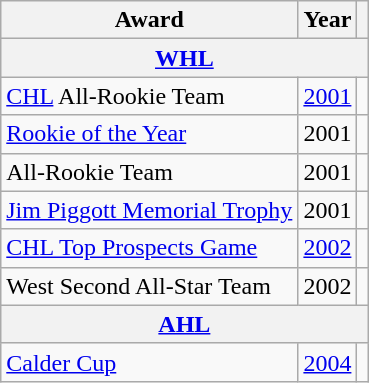<table class="wikitable">
<tr>
<th>Award</th>
<th>Year</th>
<th></th>
</tr>
<tr>
<th colspan="3"><a href='#'>WHL</a></th>
</tr>
<tr>
<td><a href='#'>CHL</a> All-Rookie Team</td>
<td><a href='#'>2001</a></td>
<td></td>
</tr>
<tr>
<td><a href='#'>Rookie of the Year</a></td>
<td>2001</td>
<td></td>
</tr>
<tr>
<td>All-Rookie Team</td>
<td>2001</td>
<td></td>
</tr>
<tr>
<td><a href='#'>Jim Piggott Memorial Trophy</a></td>
<td>2001</td>
<td></td>
</tr>
<tr>
<td><a href='#'>CHL Top Prospects Game</a></td>
<td><a href='#'>2002</a></td>
<td></td>
</tr>
<tr>
<td>West Second All-Star Team</td>
<td>2002</td>
<td></td>
</tr>
<tr>
<th colspan="3"><a href='#'>AHL</a></th>
</tr>
<tr>
<td><a href='#'>Calder Cup</a></td>
<td><a href='#'>2004</a></td>
<td></td>
</tr>
</table>
